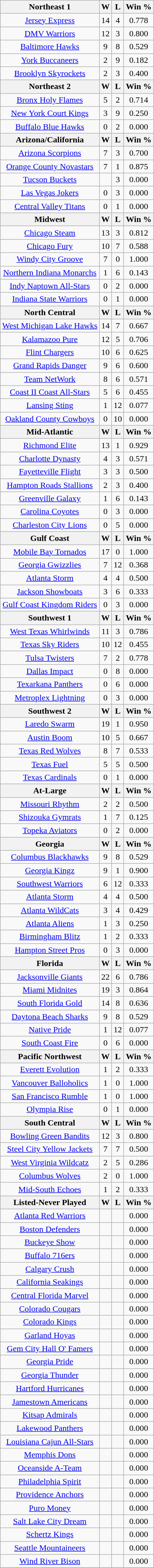<table class="wikitable">
<tr>
<th>Northeast 1</th>
<th>W</th>
<th>L</th>
<th>Win %</th>
</tr>
<tr>
<td align=center><a href='#'>Jersey Express</a></td>
<td align=center>14</td>
<td align=center>4</td>
<td align=center>0.778</td>
</tr>
<tr>
<td align=center><a href='#'>DMV Warriors</a></td>
<td align=center>12</td>
<td align=center>3</td>
<td align=center>0.800</td>
</tr>
<tr>
<td align=center><a href='#'>Baltimore Hawks</a></td>
<td align=center>9</td>
<td align=center>8</td>
<td align=center>0.529</td>
</tr>
<tr>
<td align=center><a href='#'>York Buccaneers</a></td>
<td align=center>2</td>
<td align=center>9</td>
<td align=center>0.182</td>
</tr>
<tr>
<td align=center><a href='#'>Brooklyn Skyrockets</a></td>
<td align=center>2</td>
<td align=center>3</td>
<td align=center>0.400</td>
</tr>
<tr>
<th>Northeast 2</th>
<th>W</th>
<th>L</th>
<th>Win %</th>
</tr>
<tr>
<td align=center><a href='#'>Bronx Holy Flames</a></td>
<td align=center>5</td>
<td align=center>2</td>
<td align=center>0.714</td>
</tr>
<tr>
<td align=center><a href='#'>New York Court Kings</a></td>
<td align=center>3</td>
<td align=center>9</td>
<td align=center>0.250</td>
</tr>
<tr>
<td align=center><a href='#'>Buffalo Blue Hawks</a></td>
<td align=center>0</td>
<td align=center>2</td>
<td align=center>0.000</td>
</tr>
<tr>
<th>Arizona/California</th>
<th>W</th>
<th>L</th>
<th>Win %</th>
</tr>
<tr>
<td align=center><a href='#'>Arizona Scorpions</a></td>
<td align=center>7</td>
<td align=center>3</td>
<td align=center>0.700</td>
</tr>
<tr>
<td align=center><a href='#'>Orange County Novastars</a></td>
<td align=center>7</td>
<td align=center>1</td>
<td align=center>0.875</td>
</tr>
<tr>
<td align=center><a href='#'>Tucson Buckets</a></td>
<td align=center></td>
<td align=center>3</td>
<td align=center>0.000</td>
</tr>
<tr>
<td align=center><a href='#'>Las Vegas Jokers</a></td>
<td align=center>0</td>
<td align=center>3</td>
<td align=center>0.000</td>
</tr>
<tr>
<td align=center><a href='#'>Central Valley Titans</a></td>
<td align=center>0</td>
<td align=center>1</td>
<td align=center>0.000</td>
</tr>
<tr>
<th>Midwest</th>
<th>W</th>
<th>L</th>
<th>Win %</th>
</tr>
<tr>
<td align=center><a href='#'>Chicago Steam</a></td>
<td align=center>13</td>
<td align=center>3</td>
<td align=center>0.812</td>
</tr>
<tr>
<td align=center><a href='#'>Chicago Fury</a></td>
<td align=center>10</td>
<td align=center>7</td>
<td align=center>0.588</td>
</tr>
<tr>
<td align=center><a href='#'>Windy City Groove</a></td>
<td align=center>7</td>
<td align=center>0</td>
<td align=center>1.000</td>
</tr>
<tr>
<td align=center><a href='#'>Northern Indiana Monarchs</a></td>
<td align=center>1</td>
<td align=center>6</td>
<td align=center>0.143</td>
</tr>
<tr>
<td align=center><a href='#'>Indy Naptown All-Stars</a></td>
<td align=center>0</td>
<td align=center>2</td>
<td align=center>0.000</td>
</tr>
<tr>
<td align=center><a href='#'>Indiana State Warriors</a></td>
<td align=center>0</td>
<td align=center>1</td>
<td align=center>0.000</td>
</tr>
<tr>
<th>North Central</th>
<th>W</th>
<th>L</th>
<th>Win %</th>
</tr>
<tr>
<td align=center><a href='#'>West Michigan Lake Hawks</a></td>
<td align=center>14</td>
<td align=center>7</td>
<td align=center>0.667</td>
</tr>
<tr>
<td align=center><a href='#'>Kalamazoo Pure</a></td>
<td align=center>12</td>
<td align=center>5</td>
<td align=center>0.706</td>
</tr>
<tr>
<td align=center><a href='#'>Flint Chargers</a></td>
<td align=center>10</td>
<td align=center>6</td>
<td align=center>0.625</td>
</tr>
<tr>
<td align=center><a href='#'>Grand Rapids Danger</a></td>
<td align=center>9</td>
<td align=center>6</td>
<td align=center>0.600</td>
</tr>
<tr>
<td align=center><a href='#'>Team NetWork</a></td>
<td align=center>8</td>
<td align=center>6</td>
<td align=center>0.571</td>
</tr>
<tr>
<td align=center><a href='#'>Coast II Coast All-Stars</a></td>
<td align=center>5</td>
<td align=center>6</td>
<td align=center>0.455</td>
</tr>
<tr>
<td align=center><a href='#'>Lansing Sting</a></td>
<td align=center>1</td>
<td align=center>12</td>
<td align=center>0.077</td>
</tr>
<tr>
<td align=center><a href='#'>Oakland County Cowboys</a></td>
<td align=center>0</td>
<td align=center>10</td>
<td align=center>0.000</td>
</tr>
<tr>
<th>Mid-Atlantic</th>
<th>W</th>
<th>L</th>
<th>Win %</th>
</tr>
<tr>
<td align=center><a href='#'>Richmond Elite</a></td>
<td align=center>13</td>
<td align=center>1</td>
<td align=center>0.929</td>
</tr>
<tr>
<td align=center><a href='#'>Charlotte Dynasty</a></td>
<td align=center>4</td>
<td align=center>3</td>
<td align=center>0.571</td>
</tr>
<tr>
<td align=center><a href='#'>Fayetteville Flight</a></td>
<td align=center>3</td>
<td align=center>3</td>
<td align=center>0.500</td>
</tr>
<tr>
<td align=center><a href='#'>Hampton Roads Stallions</a></td>
<td align=center>2</td>
<td align=center>3</td>
<td align=center>0.400</td>
</tr>
<tr>
<td align=center><a href='#'>Greenville Galaxy</a></td>
<td align=center>1</td>
<td align=center>6</td>
<td align=center>0.143</td>
</tr>
<tr>
<td align=center><a href='#'>Carolina Coyotes</a></td>
<td align=center>0</td>
<td align=center>3</td>
<td align=center>0.000</td>
</tr>
<tr>
<td align=center><a href='#'>Charleston City Lions</a></td>
<td align=center>0</td>
<td align=center>5</td>
<td align=center>0.000</td>
</tr>
<tr>
<th>Gulf Coast</th>
<th>W</th>
<th>L</th>
<th>Win %</th>
</tr>
<tr>
<td align=center><a href='#'>Mobile Bay Tornados</a></td>
<td align=center>17</td>
<td align=center>0</td>
<td align=center>1.000</td>
</tr>
<tr>
<td align=center><a href='#'>Georgia Gwizzlies</a></td>
<td align=center>7</td>
<td align=center>12</td>
<td align=center>0.368</td>
</tr>
<tr>
<td align=center><a href='#'>Atlanta Storm</a></td>
<td align=center>4</td>
<td align=center>4</td>
<td align=center>0.500</td>
</tr>
<tr>
<td align=center><a href='#'>Jackson Showboats</a></td>
<td align=center>3</td>
<td align=center>6</td>
<td align=center>0.333</td>
</tr>
<tr>
<td align=center><a href='#'>Gulf Coast Kingdom Riders</a></td>
<td align=center>0</td>
<td align=center>3</td>
<td align=center>0.000</td>
</tr>
<tr>
<th>Southwest 1</th>
<th>W</th>
<th>L</th>
<th>Win %</th>
</tr>
<tr>
<td align=center><a href='#'>West Texas Whirlwinds</a></td>
<td align=center>11</td>
<td align=center>3</td>
<td align=center>0.786</td>
</tr>
<tr>
<td align=center><a href='#'>Texas Sky Riders</a></td>
<td align=center>10</td>
<td align=center>12</td>
<td align=center>0.455</td>
</tr>
<tr>
<td align=center><a href='#'>Tulsa Twisters</a></td>
<td align=center>7</td>
<td align=center>2</td>
<td align=center>0.778</td>
</tr>
<tr>
<td align=center><a href='#'>Dallas Impact</a></td>
<td align=center>0</td>
<td align=center>8</td>
<td align=center>0.000</td>
</tr>
<tr>
<td align=center><a href='#'>Texarkana Panthers</a></td>
<td align=center>0</td>
<td align=center>6</td>
<td align=center>0.000</td>
</tr>
<tr>
<td align=center><a href='#'>Metroplex Lightning</a></td>
<td align=center>0</td>
<td align=center>3</td>
<td align=center>0.000</td>
</tr>
<tr>
<th>Southwest 2</th>
<th>W</th>
<th>L</th>
<th>Win %</th>
</tr>
<tr>
<td align=center><a href='#'>Laredo Swarm</a></td>
<td align=center>19</td>
<td align=center>1</td>
<td align=center>0.950</td>
</tr>
<tr>
<td align=center><a href='#'>Austin Boom</a></td>
<td align=center>10</td>
<td align=center>5</td>
<td align=center>0.667</td>
</tr>
<tr>
<td align=center><a href='#'>Texas Red Wolves</a></td>
<td align=center>8</td>
<td align=center>7</td>
<td align=center>0.533</td>
</tr>
<tr>
<td align=center><a href='#'>Texas Fuel</a></td>
<td align=center>5</td>
<td align=center>5</td>
<td align=center>0.500</td>
</tr>
<tr>
<td align=center><a href='#'>Texas Cardinals</a></td>
<td align=center>0</td>
<td align=center>1</td>
<td align=center>0.000</td>
</tr>
<tr>
<th>At-Large</th>
<th>W</th>
<th>L</th>
<th>Win %</th>
</tr>
<tr>
<td align=center><a href='#'>Missouri Rhythm</a></td>
<td align=center>2</td>
<td align=center>2</td>
<td align=center>0.500</td>
</tr>
<tr>
<td align=center><a href='#'>Shizouka Gymrats</a></td>
<td align=center>1</td>
<td align=center>7</td>
<td align=center>0.125</td>
</tr>
<tr>
<td align=center><a href='#'>Topeka Aviators</a></td>
<td align=center>0</td>
<td align=center>2</td>
<td align=center>0.000</td>
</tr>
<tr>
<th>Georgia</th>
<th>W</th>
<th>L</th>
<th>Win %</th>
</tr>
<tr>
<td align=center><a href='#'>Columbus Blackhawks</a></td>
<td align=center>9</td>
<td align=center>8</td>
<td align=center>0.529</td>
</tr>
<tr>
<td align=center><a href='#'>Georgia Kingz</a></td>
<td align=center>9</td>
<td align=center>1</td>
<td align=center>0.900</td>
</tr>
<tr>
<td align=center><a href='#'>Southwest Warriors</a></td>
<td align=center>6</td>
<td align=center>12</td>
<td align=center>0.333</td>
</tr>
<tr>
<td align=center><a href='#'>Atlanta Storm</a></td>
<td align=center>4</td>
<td align=center>4</td>
<td align=center>0.500</td>
</tr>
<tr>
<td align=center><a href='#'>Atlanta WildCats</a></td>
<td align=center>3</td>
<td align=center>4</td>
<td align=center>0.429</td>
</tr>
<tr>
<td align=center><a href='#'>Atlanta Aliens</a></td>
<td align=center>1</td>
<td align=center>3</td>
<td align=center>0.250</td>
</tr>
<tr>
<td align=center><a href='#'>Birmingham Blitz</a></td>
<td align=center>1</td>
<td align=center>2</td>
<td align=center>0.333</td>
</tr>
<tr>
<td align=center><a href='#'>Hampton Street Pros</a></td>
<td align=center>0</td>
<td align=center>3</td>
<td align=center>0.000</td>
</tr>
<tr>
<th>Florida</th>
<th>W</th>
<th>L</th>
<th>Win %</th>
</tr>
<tr>
<td align=center><a href='#'>Jacksonville Giants</a></td>
<td align=center>22</td>
<td align=center>6</td>
<td align=center>0.786</td>
</tr>
<tr>
<td align=center><a href='#'>Miami Midnites</a></td>
<td align=center>19</td>
<td align=center>3</td>
<td align=center>0.864</td>
</tr>
<tr>
<td align=center><a href='#'>South Florida Gold</a></td>
<td align=center>14</td>
<td align=center>8</td>
<td align=center>0.636</td>
</tr>
<tr>
<td align=center><a href='#'>Daytona Beach Sharks</a></td>
<td align=center>9</td>
<td align=center>8</td>
<td align=center>0.529</td>
</tr>
<tr>
<td align=center><a href='#'>Native Pride</a></td>
<td align=center>1</td>
<td align=center>12</td>
<td align=center>0.077</td>
</tr>
<tr>
<td align=center><a href='#'>South Coast Fire</a></td>
<td align=center>0</td>
<td align=center>6</td>
<td align=center>0.000</td>
</tr>
<tr>
<th>Pacific Northwest</th>
<th>W</th>
<th>L</th>
<th>Win %</th>
</tr>
<tr>
<td align=center><a href='#'>Everett Evolution</a></td>
<td align=center>1</td>
<td align=center>2</td>
<td align=center>0.333</td>
</tr>
<tr>
<td align=center><a href='#'>Vancouver Balloholics</a></td>
<td align=center>1</td>
<td align=center>0</td>
<td align=center>1.000</td>
</tr>
<tr>
<td align=center><a href='#'>San Francisco Rumble</a></td>
<td align=center>1</td>
<td align=center>0</td>
<td align=center>1.000</td>
</tr>
<tr>
<td align=center><a href='#'>Olympia Rise</a></td>
<td align=center>0</td>
<td align=center>1</td>
<td align=center>0.000</td>
</tr>
<tr>
<th>South Central</th>
<th>W</th>
<th>L</th>
<th>Win %</th>
</tr>
<tr>
<td align=center><a href='#'>Bowling Green Bandits</a></td>
<td align=center>12</td>
<td align=center>3</td>
<td align=center>0.800</td>
</tr>
<tr>
<td align=center><a href='#'>Steel City Yellow Jackets</a></td>
<td align=center>7</td>
<td align=center>7</td>
<td align=center>0.500</td>
</tr>
<tr>
<td align=center><a href='#'>West Virginia Wildcatz</a></td>
<td align=center>2</td>
<td align=center>5</td>
<td align=center>0.286</td>
</tr>
<tr>
<td align=center><a href='#'>Columbus Wolves</a></td>
<td align=center>2</td>
<td align=center>0</td>
<td align=center>1.000</td>
</tr>
<tr>
<td align=center><a href='#'>Mid-South Echoes</a></td>
<td align=center>1</td>
<td align=center>2</td>
<td align=center>0.333</td>
</tr>
<tr>
<th>Listed-Never Played</th>
<th>W</th>
<th>L</th>
<th>Win %</th>
</tr>
<tr>
<td align=center><a href='#'>Atlanta Red Warriors</a></td>
<td align=center></td>
<td align=center></td>
<td align=center>0.000</td>
</tr>
<tr>
<td align=center><a href='#'>Boston Defenders</a></td>
<td align=center></td>
<td align=center></td>
<td align=center>0.000</td>
</tr>
<tr>
<td align=center><a href='#'>Buckeye Show</a></td>
<td align=center></td>
<td align=center></td>
<td align=center>0.000</td>
</tr>
<tr>
<td align=center><a href='#'>Buffalo 716ers</a></td>
<td align=center></td>
<td align=center></td>
<td align=center>0.000</td>
</tr>
<tr>
<td align=center><a href='#'>Calgary Crush</a></td>
<td align=center></td>
<td align=center></td>
<td align=center>0.000</td>
</tr>
<tr>
<td align=center><a href='#'>California Seakings</a></td>
<td align=center></td>
<td align=center></td>
<td align=center>0.000</td>
</tr>
<tr>
<td align=center><a href='#'>Central Florida Marvel</a></td>
<td align=center></td>
<td align=center></td>
<td align=center>0.000</td>
</tr>
<tr>
<td align=center><a href='#'>Colorado Cougars</a></td>
<td align=center></td>
<td align=center></td>
<td align=center>0.000</td>
</tr>
<tr>
<td align=center><a href='#'>Colorado Kings</a></td>
<td align=center></td>
<td align=center></td>
<td align=center>0.000</td>
</tr>
<tr>
<td align=center><a href='#'>Garland Hoyas</a></td>
<td align=center></td>
<td align=center></td>
<td align=center>0.000</td>
</tr>
<tr>
<td align=center><a href='#'>Gem City Hall O' Famers</a></td>
<td align=center></td>
<td align=center></td>
<td align=center>0.000</td>
</tr>
<tr>
<td align=center><a href='#'>Georgia Pride</a></td>
<td align=center></td>
<td align=center></td>
<td align=center>0.000</td>
</tr>
<tr>
<td align=center><a href='#'>Georgia Thunder</a></td>
<td align=center></td>
<td align=center></td>
<td align=center>0.000</td>
</tr>
<tr>
<td align=center><a href='#'>Hartford Hurricanes</a></td>
<td align=center></td>
<td align=center></td>
<td align=center>0.000</td>
</tr>
<tr>
<td align=center><a href='#'>Jamestown Americans</a></td>
<td align=center></td>
<td align=center></td>
<td align=center>0.000</td>
</tr>
<tr>
<td align=center><a href='#'>Kitsap Admirals</a></td>
<td align=center></td>
<td align=center></td>
<td align=center>0.000</td>
</tr>
<tr>
<td align=center><a href='#'>Lakewood Panthers</a></td>
<td align=center></td>
<td align=center></td>
<td align=center>0.000</td>
</tr>
<tr>
<td align=center><a href='#'>Louisiana Cajun All-Stars</a></td>
<td align=center></td>
<td align=center></td>
<td align=center>0.000</td>
</tr>
<tr>
<td align=center><a href='#'>Memphis Dons</a></td>
<td align=center></td>
<td align=center></td>
<td align=center>0.000</td>
</tr>
<tr>
<td align=center><a href='#'>Oceanside A-Team</a></td>
<td align=center></td>
<td align=center></td>
<td align=center>0.000</td>
</tr>
<tr>
<td align=center><a href='#'>Philadelphia Spirit</a></td>
<td align=center></td>
<td align=center></td>
<td align=center>0.000</td>
</tr>
<tr>
<td align=center><a href='#'>Providence Anchors</a></td>
<td align=center></td>
<td align=center></td>
<td align=center>0.000</td>
</tr>
<tr>
<td align=center><a href='#'>Puro Money</a></td>
<td align=center></td>
<td align=center></td>
<td align=center>0.000</td>
</tr>
<tr>
<td align=center><a href='#'>Salt Lake City Dream</a></td>
<td align=center></td>
<td align=center></td>
<td align=center>0.000</td>
</tr>
<tr>
<td align=center><a href='#'>Schertz Kings</a></td>
<td align=center></td>
<td align=center></td>
<td align=center>0.000</td>
</tr>
<tr>
<td align=center><a href='#'>Seattle Mountaineers</a></td>
<td align=center></td>
<td align=center></td>
<td align=center>0.000</td>
</tr>
<tr>
<td align=center><a href='#'>Wind River Bison</a></td>
<td align=center></td>
<td align=center></td>
<td align=center>0.000</td>
</tr>
<tr>
</tr>
</table>
